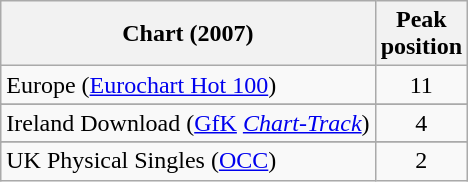<table class="wikitable sortable">
<tr>
<th>Chart (2007)</th>
<th>Peak<br>position</th>
</tr>
<tr>
<td>Europe (<a href='#'>Eurochart Hot 100</a>)</td>
<td align="center">11</td>
</tr>
<tr>
</tr>
<tr>
</tr>
<tr>
<td>Ireland Download (<a href='#'>GfK</a> <em><a href='#'>Chart-Track</a></em>)</td>
<td align="center">4</td>
</tr>
<tr>
</tr>
<tr>
</tr>
<tr>
</tr>
<tr>
</tr>
<tr>
</tr>
<tr>
<td>UK Physical Singles (<a href='#'>OCC</a>)</td>
<td align="center">2</td>
</tr>
</table>
